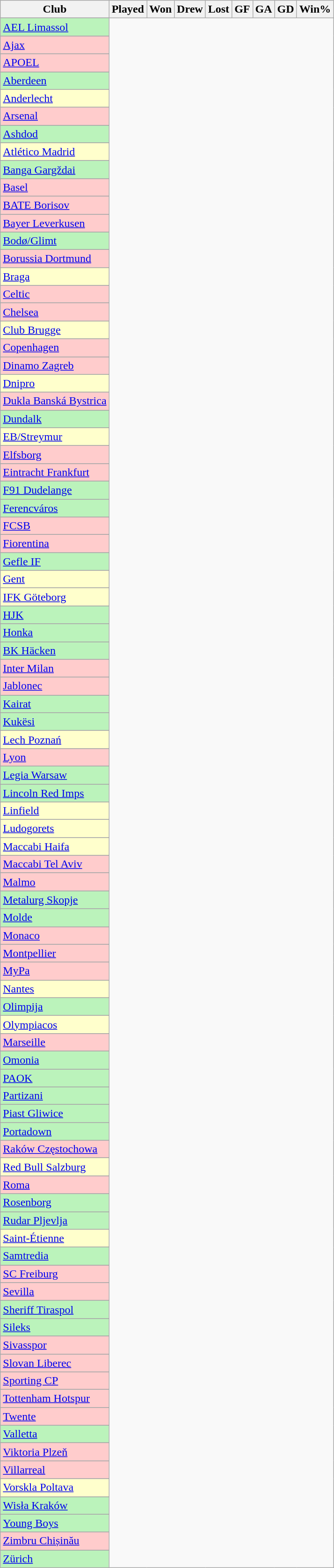<table class="wikitable sortable" style="text-align: left;">
<tr>
<th>Club</th>
<th>Played</th>
<th>Won</th>
<th>Drew</th>
<th>Lost</th>
<th>GF</th>
<th>GA</th>
<th>GD</th>
<th>Win%</th>
</tr>
<tr>
</tr>
<tr bgcolor= "#bbf3bb">
<td style=align=left> <a href='#'>AEL Limassol</a><br></td>
</tr>
<tr>
</tr>
<tr bgcolor= "#ffcccc">
<td style=align=left> <a href='#'>Ajax</a><br></td>
</tr>
<tr>
</tr>
<tr bgcolor= "#ffcccc">
<td style=align=left> <a href='#'>APOEL</a><br></td>
</tr>
<tr>
</tr>
<tr bgcolor= "#bbf3bb">
<td style=align=left> <a href='#'>Aberdeen</a><br></td>
</tr>
<tr>
</tr>
<tr bgcolor= "#ffffcc">
<td style=align=left> <a href='#'>Anderlecht</a><br></td>
</tr>
<tr>
</tr>
<tr bgcolor= "#ffcccc">
<td style=align=left> <a href='#'>Arsenal</a><br></td>
</tr>
<tr>
</tr>
<tr bgcolor= "#bbf3bb">
<td style=align=left> <a href='#'>Ashdod</a><br></td>
</tr>
<tr>
</tr>
<tr bgcolor= "#ffffcc">
<td style=align=left> <a href='#'>Atlético Madrid</a><br></td>
</tr>
<tr>
</tr>
<tr bgcolor= "#bbf3bb">
<td style=align=left> <a href='#'>Banga Gargždai</a><br></td>
</tr>
<tr>
</tr>
<tr bgcolor= "#ffcccc">
<td style=align=left> <a href='#'>Basel</a><br></td>
</tr>
<tr>
</tr>
<tr bgcolor= "#ffcccc">
<td style=align=left> <a href='#'>BATE Borisov</a><br></td>
</tr>
<tr>
</tr>
<tr bgcolor= "#ffcccc">
<td style=align=left> <a href='#'>Bayer Leverkusen</a><br></td>
</tr>
<tr>
</tr>
<tr bgcolor= "#bbf3bb">
<td style=align=left> <a href='#'>Bodø/Glimt</a><br></td>
</tr>
<tr>
</tr>
<tr bgcolor= "#ffcccc">
<td style=align=left> <a href='#'>Borussia Dortmund</a><br></td>
</tr>
<tr>
</tr>
<tr bgcolor= "#ffffcc">
<td style=align=left> <a href='#'>Braga</a><br></td>
</tr>
<tr>
</tr>
<tr bgcolor= "#ffcccc">
<td style=align=left> <a href='#'>Celtic</a><br></td>
</tr>
<tr>
</tr>
<tr bgcolor= "#ffcccc">
<td style=align=left> <a href='#'>Chelsea</a><br></td>
</tr>
<tr>
</tr>
<tr bgcolor= "#ffffcc">
<td style=align=left> <a href='#'>Club Brugge</a><br></td>
</tr>
<tr>
</tr>
<tr bgcolor= "#ffcccc">
<td style=align=left> <a href='#'>Copenhagen</a><br></td>
</tr>
<tr>
</tr>
<tr bgcolor= "#ffcccc">
<td style=align=left> <a href='#'>Dinamo Zagreb</a><br></td>
</tr>
<tr>
</tr>
<tr bgcolor= "#ffffcc">
<td style=align=left> <a href='#'>Dnipro</a><br></td>
</tr>
<tr>
</tr>
<tr bgcolor= "#ffcccc">
<td style=align=left> <a href='#'>Dukla Banská Bystrica</a><br></td>
</tr>
<tr>
</tr>
<tr bgcolor= "#bbf3bb">
<td style=align=left> <a href='#'>Dundalk</a><br></td>
</tr>
<tr>
</tr>
<tr bgcolor= "#ffffcc">
<td style=align=left> <a href='#'>EB/Streymur</a><br></td>
</tr>
<tr>
</tr>
<tr bgcolor= "#ffcccc">
<td style=align=left> <a href='#'>Elfsborg</a><br></td>
</tr>
<tr>
</tr>
<tr bgcolor= "#ffcccc">
<td style=align=left> <a href='#'>Eintracht Frankfurt</a><br></td>
</tr>
<tr>
</tr>
<tr bgcolor= "#bbf3bb">
<td style=align=left> <a href='#'>F91 Dudelange</a><br></td>
</tr>
<tr>
</tr>
<tr bgcolor= "#bbf3bb">
<td style=align=left> <a href='#'>Ferencváros</a><br></td>
</tr>
<tr>
</tr>
<tr bgcolor= "#ffcccc">
<td style=align=left> <a href='#'>FCSB</a><br></td>
</tr>
<tr>
</tr>
<tr bgcolor= "#ffcccc">
<td style=align=left> <a href='#'>Fiorentina</a><br></td>
</tr>
<tr>
</tr>
<tr bgcolor= "#bbf3bb">
<td style=align=left> <a href='#'>Gefle IF</a><br></td>
</tr>
<tr>
</tr>
<tr bgcolor= "#ffffcc">
<td style=align=left> <a href='#'>Gent</a><br></td>
</tr>
<tr>
</tr>
<tr bgcolor= "#ffffcc">
<td style=align=left> <a href='#'>IFK Göteborg</a><br></td>
</tr>
<tr>
</tr>
<tr bgcolor= "#bbf3bb">
<td style=align=left> <a href='#'>HJK</a><br></td>
</tr>
<tr>
</tr>
<tr bgcolor= "#bbf3bb">
<td style=align=left> <a href='#'>Honka</a><br></td>
</tr>
<tr>
</tr>
<tr bgcolor= "#bbf3bb">
<td style=align=left> <a href='#'>BK Häcken</a><br></td>
</tr>
<tr>
</tr>
<tr bgcolor= "#ffcccc">
<td style=align=left> <a href='#'>Inter Milan</a><br></td>
</tr>
<tr>
</tr>
<tr bgcolor= "#ffcccc">
<td style=align=left> <a href='#'>Jablonec</a><br></td>
</tr>
<tr>
</tr>
<tr bgcolor= "#bbf3bb">
<td style=align=left> <a href='#'>Kairat</a><br></td>
</tr>
<tr>
</tr>
<tr bgcolor= "#bbf3bb">
<td style=align=left> <a href='#'>Kukësi</a><br></td>
</tr>
<tr>
</tr>
<tr bgcolor= "#ffffcc">
<td style=align=left> <a href='#'>Lech Poznań</a><br></td>
</tr>
<tr>
</tr>
<tr bgcolor= "#ffcccc">
<td style=align=left> <a href='#'>Lyon</a><br></td>
</tr>
<tr>
</tr>
<tr bgcolor= "#bbf3bb">
<td style=align=left> <a href='#'>Legia Warsaw</a><br></td>
</tr>
<tr>
</tr>
<tr bgcolor= "#bbf3bb">
<td style=align=left> <a href='#'>Lincoln Red Imps</a><br></td>
</tr>
<tr>
</tr>
<tr bgcolor= "#ffffcc">
<td style=align=left> <a href='#'>Linfield</a><br></td>
</tr>
<tr>
</tr>
<tr bgcolor= "#ffffcc">
<td style=align=left> <a href='#'>Ludogorets</a><br></td>
</tr>
<tr>
</tr>
<tr bgcolor= "#ffffcc">
<td style=align=left> <a href='#'>Maccabi Haifa</a><br></td>
</tr>
<tr>
</tr>
<tr bgcolor= "#ffcccc">
<td style=align=left> <a href='#'>Maccabi Tel Aviv</a><br></td>
</tr>
<tr>
</tr>
<tr bgcolor= "#ffcccc">
<td style=align=left> <a href='#'>Malmo</a><br></td>
</tr>
<tr>
</tr>
<tr bgcolor= "#bbf3bb">
<td style=align=left> <a href='#'>Metalurg Skopje</a><br></td>
</tr>
<tr>
</tr>
<tr bgcolor= "#bbf3bb">
<td style=align=left> <a href='#'>Molde</a><br></td>
</tr>
<tr>
</tr>
<tr bgcolor= "#ffcccc">
<td style=align=left> <a href='#'>Monaco</a><br></td>
</tr>
<tr>
</tr>
<tr bgcolor= "#ffcccc">
<td style=align=left> <a href='#'>Montpellier</a><br></td>
</tr>
<tr>
</tr>
<tr bgcolor= "#ffcccc">
<td style=align=left> <a href='#'>MyPa</a><br></td>
</tr>
<tr>
</tr>
<tr bgcolor= "#ffffcc">
<td style=align=left> <a href='#'>Nantes</a><br></td>
</tr>
<tr>
</tr>
<tr bgcolor= "#bbf3bb">
<td style=align=left> <a href='#'>Olimpija</a><br></td>
</tr>
<tr>
</tr>
<tr bgcolor= "#ffffcc">
<td style=align=left> <a href='#'>Olympiacos</a><br></td>
</tr>
<tr>
</tr>
<tr bgcolor= "#ffcccc">
<td style=align=left> <a href='#'>Marseille</a><br></td>
</tr>
<tr>
</tr>
<tr bgcolor= "#bbf3bb">
<td style=align=left> <a href='#'>Omonia</a><br></td>
</tr>
<tr>
</tr>
<tr bgcolor= "#bbf3bb">
<td style=align=left> <a href='#'>PAOK</a><br></td>
</tr>
<tr>
</tr>
<tr bgcolor= "#bbf3bb">
<td style=align=left> <a href='#'>Partizani</a><br></td>
</tr>
<tr>
</tr>
<tr bgcolor= "#bbf3bb">
<td style=align=left> <a href='#'>Piast Gliwice</a><br></td>
</tr>
<tr>
</tr>
<tr bgcolor= "#bbf3bb">
<td style=align=left> <a href='#'>Portadown</a><br></td>
</tr>
<tr>
</tr>
<tr bgcolor= "#ffcccc">
<td style=align=left> <a href='#'>Raków Częstochowa</a><br></td>
</tr>
<tr>
</tr>
<tr bgcolor= "#ffffcc">
<td style=align=left> <a href='#'>Red Bull Salzburg</a><br></td>
</tr>
<tr>
</tr>
<tr bgcolor= "#ffcccc">
<td style=align=left> <a href='#'>Roma</a><br></td>
</tr>
<tr>
</tr>
<tr bgcolor= "#bbf3bb">
<td style=align=left> <a href='#'>Rosenborg</a><br></td>
</tr>
<tr>
</tr>
<tr bgcolor= "#bbf3bb">
<td style=align=left> <a href='#'>Rudar Pljevlja</a><br></td>
</tr>
<tr>
</tr>
<tr bgcolor= "#ffffcc">
<td style=align=left> <a href='#'>Saint-Étienne</a><br></td>
</tr>
<tr>
</tr>
<tr bgcolor= "#bbf3bb">
<td style=align=left> <a href='#'>Samtredia</a><br></td>
</tr>
<tr>
</tr>
<tr bgcolor= "#ffcccc">
<td style=align=left> <a href='#'>SC Freiburg</a><br></td>
</tr>
<tr>
</tr>
<tr bgcolor= "#ffcccc">
<td style=align=left> <a href='#'>Sevilla</a><br></td>
</tr>
<tr>
</tr>
<tr bgcolor= "#bbf3bb">
<td style=align=left> <a href='#'>Sheriff Tiraspol</a><br></td>
</tr>
<tr>
</tr>
<tr bgcolor= "#bbf3bb">
<td style=align=left> <a href='#'>Sileks</a><br></td>
</tr>
<tr>
</tr>
<tr bgcolor= "#ffcccc">
<td style=align=left> <a href='#'>Sivasspor</a><br></td>
</tr>
<tr>
</tr>
<tr bgcolor= "#ffcccc">
<td style=align=left> <a href='#'>Slovan Liberec</a><br></td>
</tr>
<tr>
</tr>
<tr bgcolor= "#ffcccc">
<td style=align=left> <a href='#'>Sporting CP</a><br></td>
</tr>
<tr>
</tr>
<tr bgcolor= "#ffcccc">
<td style=align=left> <a href='#'>Tottenham Hotspur</a><br></td>
</tr>
<tr>
</tr>
<tr bgcolor= "#ffcccc">
<td style=align=left> <a href='#'>Twente</a><br></td>
</tr>
<tr>
</tr>
<tr bgcolor= "#bbf3bb">
<td style=align=left> <a href='#'>Valletta</a><br></td>
</tr>
<tr>
</tr>
<tr bgcolor= "#ffcccc">
<td style=align=left> <a href='#'>Viktoria Plzeň</a><br></td>
</tr>
<tr>
</tr>
<tr bgcolor= "#ffcccc">
<td style=align=left> <a href='#'>Villarreal</a><br></td>
</tr>
<tr>
</tr>
<tr bgcolor= "#ffffcc">
<td style=align=left> <a href='#'>Vorskla Poltava</a><br></td>
</tr>
<tr>
</tr>
<tr bgcolor= "#bbf3bb">
<td style=align=left> <a href='#'>Wisła Kraków</a><br></td>
</tr>
<tr>
</tr>
<tr bgcolor= "#bbf3bb">
<td style=align=left> <a href='#'>Young Boys</a><br></td>
</tr>
<tr>
</tr>
<tr bgcolor= "#ffcccc">
<td style=align=left> <a href='#'>Zimbru Chișinău</a><br></td>
</tr>
<tr>
</tr>
<tr bgcolor= "#bbf3bb">
<td style=align=left> <a href='#'>Zürich</a><br></td>
</tr>
</table>
